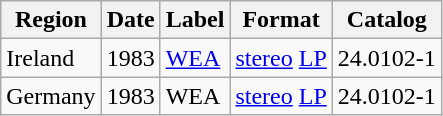<table class="wikitable">
<tr>
<th>Region</th>
<th>Date</th>
<th>Label</th>
<th>Format</th>
<th>Catalog</th>
</tr>
<tr>
<td>Ireland</td>
<td>1983</td>
<td><a href='#'>WEA</a></td>
<td><a href='#'>stereo</a> <a href='#'>LP</a></td>
<td>24.0102-1</td>
</tr>
<tr>
<td>Germany</td>
<td>1983</td>
<td>WEA</td>
<td><a href='#'>stereo</a> <a href='#'>LP</a></td>
<td>24.0102-1</td>
</tr>
</table>
